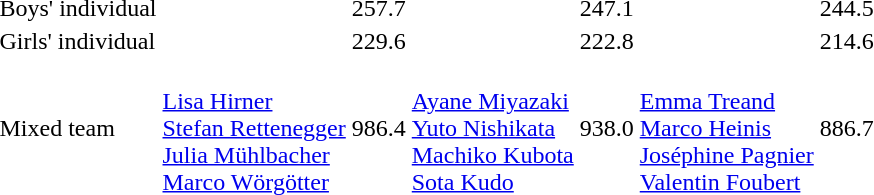<table>
<tr>
<td>Boys' individual<br></td>
<td></td>
<td>257.7</td>
<td></td>
<td>247.1</td>
<td></td>
<td>244.5</td>
</tr>
<tr>
<td>Girls' individual<br></td>
<td></td>
<td>229.6</td>
<td></td>
<td>222.8</td>
<td></td>
<td>214.6</td>
</tr>
<tr>
<td>Mixed team<br></td>
<td><br><a href='#'>Lisa Hirner</a><br><a href='#'>Stefan Rettenegger</a><br><a href='#'>Julia Mühlbacher</a><br><a href='#'>Marco Wörgötter</a></td>
<td>986.4</td>
<td><br><a href='#'>Ayane Miyazaki</a><br><a href='#'>Yuto Nishikata</a><br><a href='#'>Machiko Kubota</a><br><a href='#'>Sota Kudo</a></td>
<td>938.0</td>
<td><br><a href='#'>Emma Treand</a><br><a href='#'>Marco Heinis</a><br><a href='#'>Joséphine Pagnier</a><br><a href='#'>Valentin Foubert</a></td>
<td>886.7</td>
</tr>
</table>
